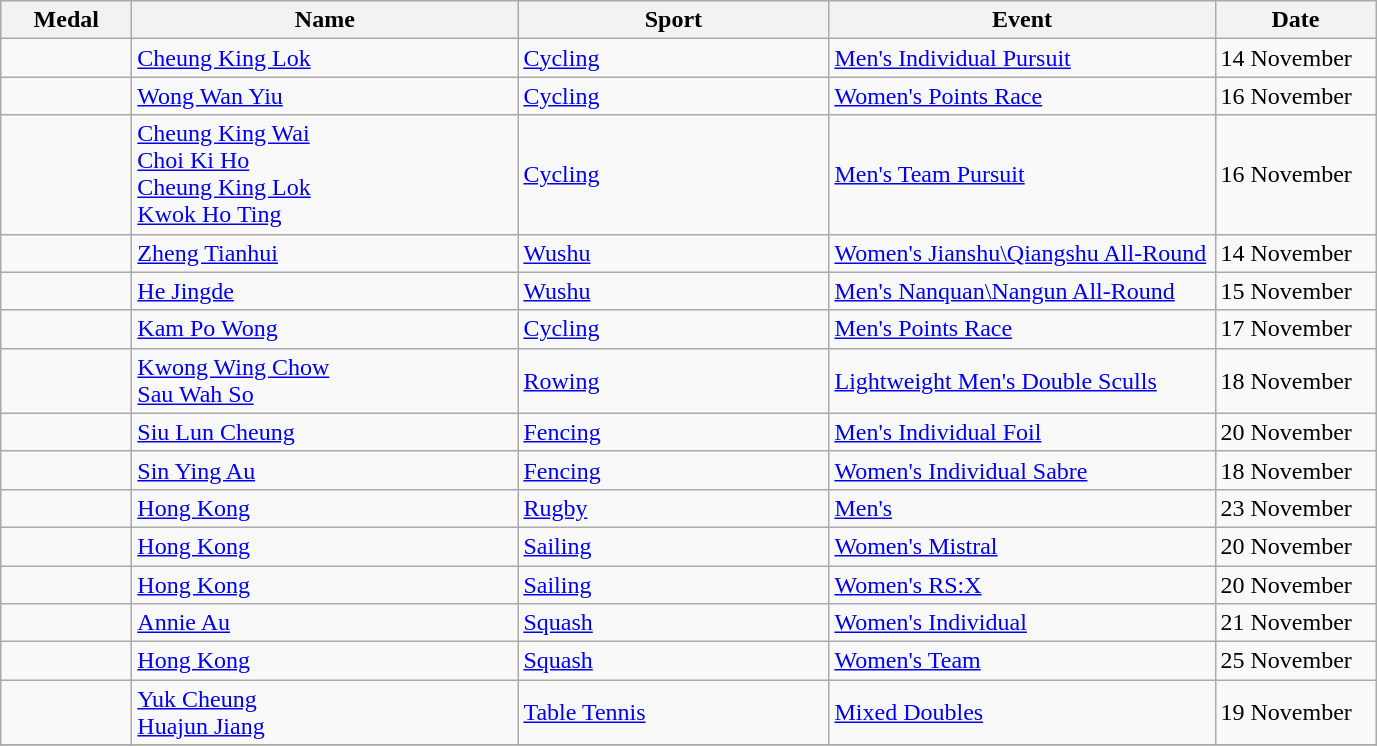<table class="wikitable sortable" style="font-size:100%">
<tr>
<th width="80">Medal</th>
<th width="250">Name</th>
<th width="200">Sport</th>
<th width="250">Event</th>
<th width="100">Date</th>
</tr>
<tr>
<td></td>
<td><a href='#'>Cheung King Lok</a></td>
<td><a href='#'>Cycling</a></td>
<td><a href='#'>Men's Individual Pursuit</a></td>
<td>14 November</td>
</tr>
<tr>
<td></td>
<td><a href='#'>Wong Wan Yiu</a></td>
<td><a href='#'>Cycling</a></td>
<td><a href='#'>Women's Points Race</a></td>
<td>16 November</td>
</tr>
<tr>
<td></td>
<td><a href='#'>Cheung King Wai</a><br> <a href='#'>Choi Ki Ho</a><br> <a href='#'>Cheung King Lok</a><br><a href='#'>Kwok Ho Ting</a></td>
<td><a href='#'>Cycling</a></td>
<td><a href='#'>Men's Team Pursuit</a></td>
<td>16 November</td>
</tr>
<tr>
<td></td>
<td><a href='#'>Zheng Tianhui</a></td>
<td><a href='#'>Wushu</a></td>
<td><a href='#'>Women's Jianshu\Qiangshu All-Round</a></td>
<td>14 November</td>
</tr>
<tr>
<td></td>
<td><a href='#'>He Jingde</a></td>
<td><a href='#'>Wushu</a></td>
<td><a href='#'>Men's Nanquan\Nangun All-Round</a></td>
<td>15 November</td>
</tr>
<tr>
<td></td>
<td><a href='#'>Kam Po Wong</a></td>
<td><a href='#'>Cycling</a></td>
<td><a href='#'>Men's Points Race</a></td>
<td>17 November</td>
</tr>
<tr>
<td></td>
<td><a href='#'>Kwong Wing Chow</a><br><a href='#'>Sau Wah So</a></td>
<td><a href='#'>Rowing</a></td>
<td><a href='#'>Lightweight Men's Double Sculls</a></td>
<td>18 November</td>
</tr>
<tr>
<td></td>
<td><a href='#'>Siu Lun Cheung</a></td>
<td><a href='#'>Fencing</a></td>
<td><a href='#'>Men's Individual Foil</a></td>
<td>20 November</td>
</tr>
<tr>
<td></td>
<td><a href='#'>Sin Ying Au</a></td>
<td><a href='#'>Fencing</a></td>
<td><a href='#'>Women's Individual Sabre</a></td>
<td>18 November</td>
</tr>
<tr>
<td></td>
<td><a href='#'>Hong Kong</a></td>
<td><a href='#'>Rugby</a></td>
<td><a href='#'>Men's</a></td>
<td>23 November</td>
</tr>
<tr>
<td></td>
<td><a href='#'>Hong Kong</a></td>
<td><a href='#'>Sailing</a></td>
<td><a href='#'>Women's Mistral</a></td>
<td>20 November</td>
</tr>
<tr>
<td></td>
<td><a href='#'>Hong Kong</a></td>
<td><a href='#'>Sailing</a></td>
<td><a href='#'>Women's RS:X</a></td>
<td>20 November</td>
</tr>
<tr>
<td></td>
<td><a href='#'>Annie Au</a></td>
<td><a href='#'>Squash</a></td>
<td><a href='#'>Women's Individual</a></td>
<td>21 November</td>
</tr>
<tr>
<td></td>
<td><a href='#'>Hong Kong</a></td>
<td><a href='#'>Squash</a></td>
<td><a href='#'>Women's Team</a></td>
<td>25 November</td>
</tr>
<tr>
<td></td>
<td><a href='#'>Yuk Cheung</a><br><a href='#'>Huajun Jiang</a></td>
<td><a href='#'>Table Tennis</a></td>
<td><a href='#'>Mixed Doubles</a></td>
<td>19 November</td>
</tr>
<tr>
</tr>
</table>
